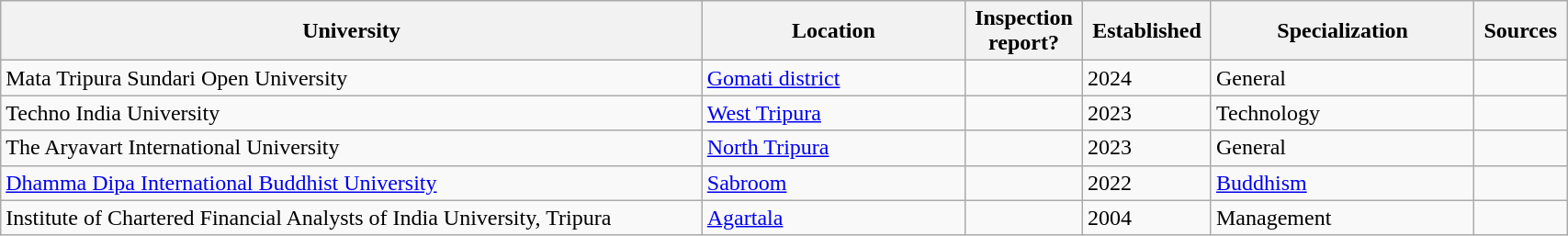<table class="wikitable sortable collapsible plainrowheaders" border="1" style="text-align:left; width:90%">
<tr>
<th scope="col" style="width: 40%;">University</th>
<th scope="col" style="width: 15%;">Location</th>
<th scope="col" style="width: 5%;">Inspection report?</th>
<th scope="col" style="width: 5%;">Established</th>
<th scope="col" style="width: 15%;">Specialization</th>
<th scope="col" style="width: 5%;" class="unsortable">Sources</th>
</tr>
<tr>
<td>Mata Tripura Sundari Open University</td>
<td><a href='#'>Gomati district</a></td>
<td></td>
<td>2024</td>
<td>General</td>
<td></td>
</tr>
<tr>
<td>Techno India University</td>
<td><a href='#'>West Tripura</a></td>
<td></td>
<td>2023</td>
<td>Technology</td>
<td></td>
</tr>
<tr>
<td>The Aryavart International University</td>
<td><a href='#'>North Tripura</a></td>
<td></td>
<td>2023</td>
<td>General</td>
<td></td>
</tr>
<tr>
<td><a href='#'>Dhamma Dipa International Buddhist University</a></td>
<td><a href='#'>Sabroom</a></td>
<td></td>
<td>2022</td>
<td><a href='#'>Buddhism</a></td>
<td></td>
</tr>
<tr>
<td>Institute of Chartered Financial Analysts of India University, Tripura</td>
<td><a href='#'>Agartala</a></td>
<td></td>
<td>2004</td>
<td>Management</td>
<td></td>
</tr>
</table>
